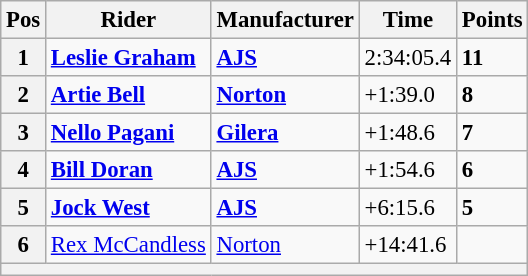<table class="wikitable" style="font-size: 95%;">
<tr>
<th>Pos</th>
<th>Rider</th>
<th>Manufacturer</th>
<th>Time</th>
<th>Points</th>
</tr>
<tr>
<th>1</th>
<td> <strong><a href='#'>Leslie Graham</a></strong></td>
<td><strong><a href='#'>AJS</a></strong></td>
<td>2:34:05.4</td>
<td><strong>11</strong></td>
</tr>
<tr>
<th>2</th>
<td> <strong><a href='#'>Artie Bell</a></strong></td>
<td><strong><a href='#'>Norton</a></strong></td>
<td>+1:39.0</td>
<td><strong>8</strong></td>
</tr>
<tr>
<th>3</th>
<td> <strong><a href='#'>Nello Pagani</a></strong></td>
<td><strong><a href='#'>Gilera</a></strong></td>
<td>+1:48.6</td>
<td><strong>7</strong></td>
</tr>
<tr>
<th>4</th>
<td> <strong><a href='#'>Bill Doran</a></strong></td>
<td><strong><a href='#'>AJS</a></strong></td>
<td>+1:54.6</td>
<td><strong>6</strong></td>
</tr>
<tr>
<th>5</th>
<td> <strong><a href='#'>Jock West</a></strong></td>
<td><strong><a href='#'>AJS</a></strong></td>
<td>+6:15.6</td>
<td><strong>5</strong></td>
</tr>
<tr>
<th>6</th>
<td> <a href='#'>Rex McCandless</a></td>
<td><a href='#'>Norton</a></td>
<td>+14:41.6</td>
<td></td>
</tr>
<tr>
<th colspan=5></th>
</tr>
</table>
